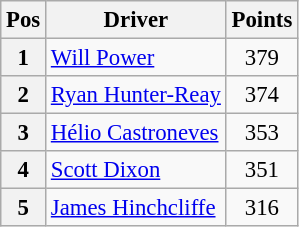<table class="wikitable" style="font-size: 95%;">
<tr>
<th>Pos</th>
<th>Driver</th>
<th>Points</th>
</tr>
<tr>
<th>1</th>
<td> <a href='#'>Will Power</a></td>
<td style="text-align:center;">379</td>
</tr>
<tr>
<th>2</th>
<td> <a href='#'>Ryan Hunter-Reay</a></td>
<td style="text-align:center;">374</td>
</tr>
<tr>
<th>3</th>
<td> <a href='#'>Hélio Castroneves</a></td>
<td style="text-align:center;">353</td>
</tr>
<tr>
<th>4</th>
<td> <a href='#'>Scott Dixon</a></td>
<td style="text-align:center;">351</td>
</tr>
<tr>
<th>5</th>
<td> <a href='#'>James Hinchcliffe</a></td>
<td style="text-align:center;">316</td>
</tr>
</table>
